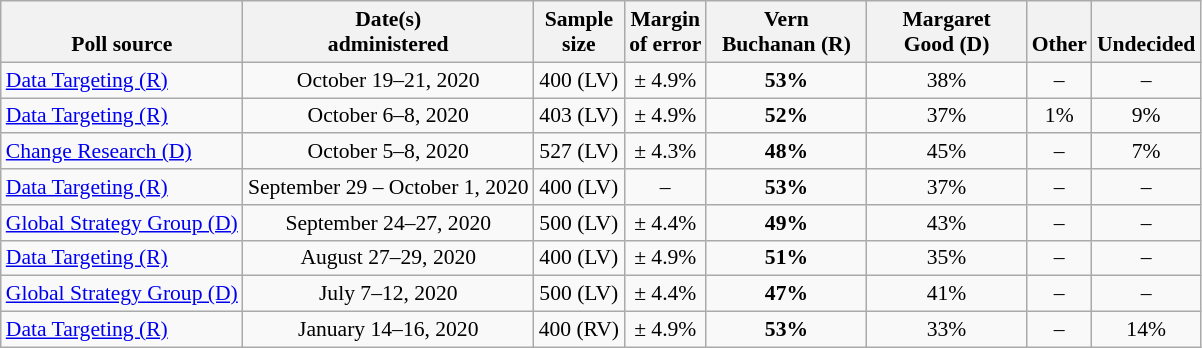<table class="wikitable" style="font-size:90%;text-align:center;">
<tr valign=bottom>
<th>Poll source</th>
<th>Date(s)<br>administered</th>
<th>Sample<br>size</th>
<th>Margin<br>of error</th>
<th style="width:100px;">Vern<br>Buchanan (R)</th>
<th style="width:100px;">Margaret<br>Good (D)</th>
<th>Other</th>
<th>Undecided</th>
</tr>
<tr>
<td style="text-align:left;"><a href='#'>Data Targeting (R)</a></td>
<td>October 19–21, 2020</td>
<td>400 (LV)</td>
<td>± 4.9%</td>
<td><strong>53%</strong></td>
<td>38%</td>
<td>–</td>
<td>–</td>
</tr>
<tr>
<td style="text-align:left;"><a href='#'>Data Targeting (R)</a></td>
<td>October 6–8, 2020</td>
<td>403 (LV)</td>
<td>± 4.9%</td>
<td><strong>52%</strong></td>
<td>37%</td>
<td>1%</td>
<td>9%</td>
</tr>
<tr>
<td style="text-align:left;"><a href='#'>Change Research (D)</a></td>
<td>October 5–8, 2020</td>
<td>527 (LV)</td>
<td>± 4.3%</td>
<td><strong>48%</strong></td>
<td>45%</td>
<td>–</td>
<td>7%</td>
</tr>
<tr>
<td style="text-align:left;"><a href='#'>Data Targeting (R)</a></td>
<td>September 29 – October 1, 2020</td>
<td>400 (LV)</td>
<td>–</td>
<td><strong>53%</strong></td>
<td>37%</td>
<td>–</td>
<td>–</td>
</tr>
<tr>
<td style="text-align:left;"><a href='#'>Global Strategy Group (D)</a></td>
<td>September 24–27, 2020</td>
<td>500 (LV)</td>
<td>± 4.4%</td>
<td><strong>49%</strong></td>
<td>43%</td>
<td>–</td>
<td>–</td>
</tr>
<tr>
<td style="text-align:left;"><a href='#'>Data Targeting (R)</a></td>
<td>August 27–29, 2020</td>
<td>400 (LV)</td>
<td>± 4.9%</td>
<td><strong>51%</strong></td>
<td>35%</td>
<td>–</td>
<td>–</td>
</tr>
<tr>
<td style="text-align:left;"><a href='#'>Global Strategy Group (D)</a></td>
<td>July 7–12, 2020</td>
<td>500 (LV)</td>
<td>± 4.4%</td>
<td><strong>47%</strong></td>
<td>41%</td>
<td>–</td>
<td>–</td>
</tr>
<tr>
<td style="text-align:left;"><a href='#'>Data Targeting (R)</a></td>
<td>January 14–16, 2020</td>
<td>400 (RV)</td>
<td>± 4.9%</td>
<td><strong>53%</strong></td>
<td>33%</td>
<td>–</td>
<td>14%</td>
</tr>
</table>
